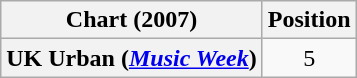<table class="wikitable plainrowheaders" style="text-align:center">
<tr>
<th>Chart (2007)</th>
<th>Position</th>
</tr>
<tr>
<th scope="row">UK Urban (<em><a href='#'>Music Week</a></em>)</th>
<td>5</td>
</tr>
</table>
